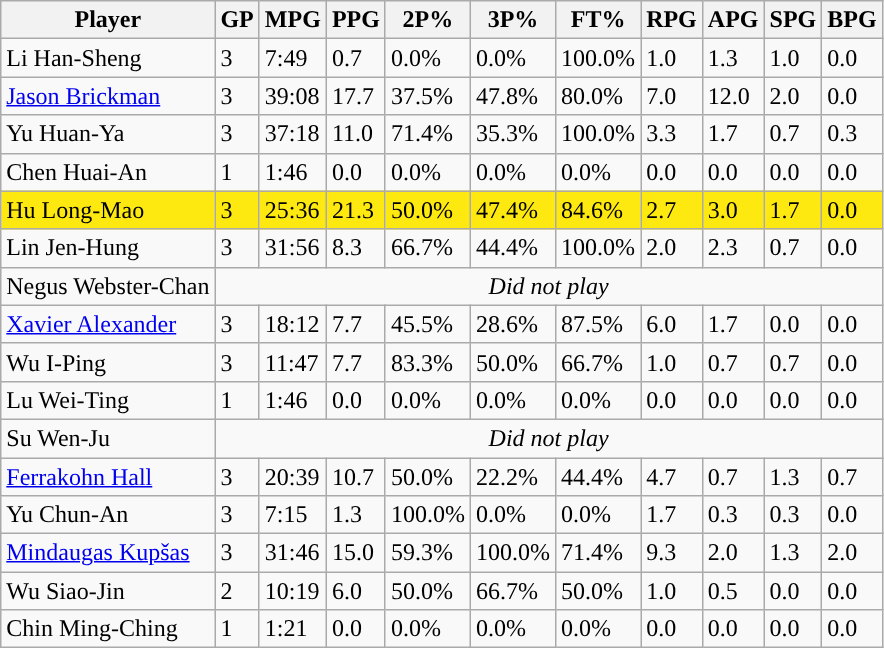<table class="wikitable">
<tr>
<th>Player</th>
<th>GP</th>
<th>MPG</th>
<th>PPG</th>
<th>2P%</th>
<th>3P%</th>
<th>FT%</th>
<th>RPG</th>
<th>APG</th>
<th>SPG</th>
<th>BPG</th>
</tr>
<tr>
<td>Li Han-Sheng</td>
<td>3</td>
<td>7:49</td>
<td>0.7</td>
<td>0.0%</td>
<td>0.0%</td>
<td>100.0%</td>
<td>1.0</td>
<td>1.3</td>
<td>1.0</td>
<td>0.0</td>
</tr>
<tr>
<td><a href='#'>Jason Brickman</a></td>
<td>3</td>
<td>39:08</td>
<td>17.7</td>
<td>37.5%</td>
<td>47.8%</td>
<td>80.0%</td>
<td>7.0</td>
<td>12.0</td>
<td>2.0</td>
<td>0.0</td>
</tr>
<tr>
<td>Yu Huan-Ya</td>
<td>3</td>
<td>37:18</td>
<td>11.0</td>
<td>71.4%</td>
<td>35.3%</td>
<td>100.0%</td>
<td>3.3</td>
<td>1.7</td>
<td>0.7</td>
<td>0.3</td>
</tr>
<tr>
<td>Chen Huai-An</td>
<td>1</td>
<td>1:46</td>
<td>0.0</td>
<td>0.0%</td>
<td>0.0%</td>
<td>0.0%</td>
<td>0.0</td>
<td>0.0</td>
<td>0.0</td>
<td>0.0</td>
</tr>
<tr style="background:#FDE910;">
<td>Hu Long-Mao</td>
<td>3</td>
<td>25:36</td>
<td>21.3</td>
<td>50.0%</td>
<td>47.4%</td>
<td>84.6%</td>
<td>2.7</td>
<td>3.0</td>
<td>1.7</td>
<td>0.0</td>
</tr>
<tr>
<td>Lin Jen-Hung</td>
<td>3</td>
<td>31:56</td>
<td>8.3</td>
<td>66.7%</td>
<td>44.4%</td>
<td>100.0%</td>
<td>2.0</td>
<td>2.3</td>
<td>0.7</td>
<td>0.0</td>
</tr>
<tr>
<td>Negus Webster-Chan</td>
<td colspan=10 align=center><em>Did not play</em></td>
</tr>
<tr>
<td><a href='#'>Xavier Alexander</a></td>
<td>3</td>
<td>18:12</td>
<td>7.7</td>
<td>45.5%</td>
<td>28.6%</td>
<td>87.5%</td>
<td>6.0</td>
<td>1.7</td>
<td>0.0</td>
<td>0.0</td>
</tr>
<tr>
<td>Wu I-Ping</td>
<td>3</td>
<td>11:47</td>
<td>7.7</td>
<td>83.3%</td>
<td>50.0%</td>
<td>66.7%</td>
<td>1.0</td>
<td>0.7</td>
<td>0.7</td>
<td>0.0</td>
</tr>
<tr>
<td>Lu Wei-Ting</td>
<td>1</td>
<td>1:46</td>
<td>0.0</td>
<td>0.0%</td>
<td>0.0%</td>
<td>0.0%</td>
<td>0.0</td>
<td>0.0</td>
<td>0.0</td>
<td>0.0</td>
</tr>
<tr>
<td>Su Wen-Ju</td>
<td colspan=10 align=center><em>Did not play</em></td>
</tr>
<tr>
<td><a href='#'>Ferrakohn Hall</a></td>
<td>3</td>
<td>20:39</td>
<td>10.7</td>
<td>50.0%</td>
<td>22.2%</td>
<td>44.4%</td>
<td>4.7</td>
<td>0.7</td>
<td>1.3</td>
<td>0.7</td>
</tr>
<tr>
<td>Yu Chun-An</td>
<td>3</td>
<td>7:15</td>
<td>1.3</td>
<td>100.0%</td>
<td>0.0%</td>
<td>0.0%</td>
<td>1.7</td>
<td>0.3</td>
<td>0.3</td>
<td>0.0</td>
</tr>
<tr>
<td><a href='#'>Mindaugas Kupšas</a></td>
<td>3</td>
<td>31:46</td>
<td>15.0</td>
<td>59.3%</td>
<td>100.0%</td>
<td>71.4%</td>
<td>9.3</td>
<td>2.0</td>
<td>1.3</td>
<td>2.0</td>
</tr>
<tr>
<td>Wu Siao-Jin</td>
<td>2</td>
<td>10:19</td>
<td>6.0</td>
<td>50.0%</td>
<td>66.7%</td>
<td>50.0%</td>
<td>1.0</td>
<td>0.5</td>
<td>0.0</td>
<td>0.0</td>
</tr>
<tr>
<td>Chin Ming-Ching</td>
<td>1</td>
<td>1:21</td>
<td>0.0</td>
<td>0.0%</td>
<td>0.0%</td>
<td>0.0%</td>
<td>0.0</td>
<td>0.0</td>
<td>0.0</td>
<td>0.0</td>
</tr>
</table>
